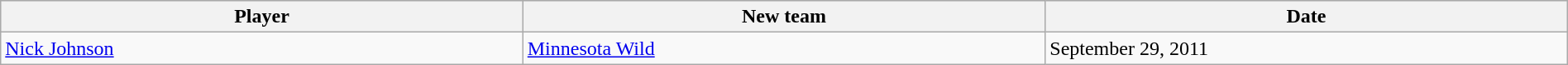<table class="wikitable" style="width:100%;">
<tr style="text-align:center; background:#ddd;">
<th style="width:33%;">Player</th>
<th style="width:33%;">New team</th>
<th style="width:33%;">Date</th>
</tr>
<tr>
<td><a href='#'>Nick Johnson</a></td>
<td><a href='#'>Minnesota Wild</a></td>
<td>September 29, 2011</td>
</tr>
</table>
